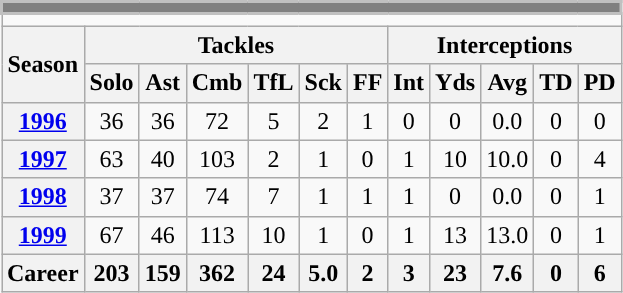<table class=wikitable style="text-align:center;">
<tr>
<td ! colspan="15" style="background:gray; border:2px solid silver; color:white;"></td>
</tr>
<tr>
<td ! colspan="15"></td>
</tr>
<tr>
<th rowspan="2">Season</th>
<th colspan="6">Tackles</th>
<th colspan="5">Interceptions</th>
</tr>
<tr>
<th>Solo</th>
<th>Ast</th>
<th>Cmb</th>
<th>TfL</th>
<th>Sck</th>
<th>FF</th>
<th>Int</th>
<th>Yds</th>
<th>Avg</th>
<th>TD</th>
<th>PD</th>
</tr>
<tr>
<th><a href='#'>1996</a></th>
<td>36</td>
<td>36</td>
<td>72</td>
<td>5</td>
<td>2</td>
<td>1</td>
<td>0</td>
<td>0</td>
<td>0.0</td>
<td>0</td>
<td>0</td>
</tr>
<tr>
<th><a href='#'>1997</a></th>
<td>63</td>
<td>40</td>
<td>103</td>
<td>2</td>
<td>1</td>
<td>0</td>
<td>1</td>
<td>10</td>
<td>10.0</td>
<td>0</td>
<td>4</td>
</tr>
<tr>
<th><a href='#'>1998</a></th>
<td>37</td>
<td>37</td>
<td>74</td>
<td>7</td>
<td>1</td>
<td>1</td>
<td>1</td>
<td>0</td>
<td>0.0</td>
<td>0</td>
<td>1</td>
</tr>
<tr>
<th><a href='#'>1999</a></th>
<td>67</td>
<td>46</td>
<td>113</td>
<td>10</td>
<td>1</td>
<td>0</td>
<td>1</td>
<td>13</td>
<td>13.0</td>
<td>0</td>
<td>1</td>
</tr>
<tr>
<th>Career</th>
<th>203</th>
<th>159</th>
<th>362</th>
<th>24</th>
<th>5.0</th>
<th>2</th>
<th>3</th>
<th>23</th>
<th>7.6</th>
<th>0</th>
<th>6</th>
</tr>
</table>
